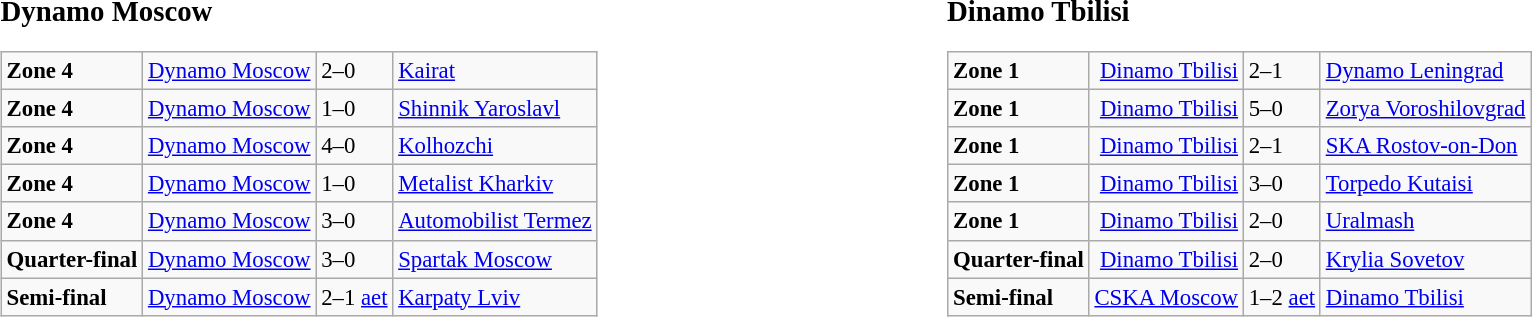<table width=100%>
<tr>
<td width=50% valign=top><br><big><strong>Dynamo Moscow</strong></big><table class="wikitable" style="font-size: 95%;">
<tr>
<td><strong>Zone 4</strong></td>
<td align=right><a href='#'>Dynamo Moscow</a></td>
<td>2–0</td>
<td><a href='#'>Kairat</a></td>
</tr>
<tr>
<td><strong>Zone 4</strong></td>
<td align=right><a href='#'>Dynamo Moscow</a></td>
<td>1–0</td>
<td><a href='#'>Shinnik Yaroslavl</a></td>
</tr>
<tr>
<td><strong>Zone 4</strong></td>
<td align=right><a href='#'>Dynamo Moscow</a></td>
<td>4–0</td>
<td><a href='#'>Kolhozchi</a></td>
</tr>
<tr>
<td><strong>Zone 4</strong></td>
<td align=right><a href='#'>Dynamo Moscow</a></td>
<td>1–0</td>
<td><a href='#'>Metalist Kharkiv</a></td>
</tr>
<tr>
<td><strong>Zone 4</strong></td>
<td align=right><a href='#'>Dynamo Moscow</a></td>
<td>3–0</td>
<td><a href='#'>Automobilist Termez</a></td>
</tr>
<tr>
<td><strong>Quarter-final</strong></td>
<td align=right><a href='#'>Dynamo Moscow</a></td>
<td>3–0</td>
<td><a href='#'>Spartak Moscow</a></td>
</tr>
<tr>
<td><strong>Semi-final</strong></td>
<td align=right><a href='#'>Dynamo Moscow</a></td>
<td>2–1 <a href='#'>aet</a></td>
<td><a href='#'>Karpaty Lviv</a></td>
</tr>
</table>
</td>
<td width=50% valign=top><br><big><strong>Dinamo Tbilisi</strong></big><table class="wikitable" style="font-size: 95%;">
<tr>
<td><strong>Zone 1</strong></td>
<td align=right><a href='#'>Dinamo Tbilisi</a></td>
<td>2–1</td>
<td><a href='#'>Dynamo Leningrad</a></td>
</tr>
<tr>
<td><strong>Zone 1</strong></td>
<td align=right><a href='#'>Dinamo Tbilisi</a></td>
<td>5–0</td>
<td><a href='#'>Zorya Voroshilovgrad</a></td>
</tr>
<tr>
<td><strong>Zone 1</strong></td>
<td align=right><a href='#'>Dinamo Tbilisi</a></td>
<td>2–1</td>
<td><a href='#'>SKA Rostov-on-Don</a></td>
</tr>
<tr>
<td><strong>Zone 1</strong></td>
<td align=right><a href='#'>Dinamo Tbilisi</a></td>
<td>3–0</td>
<td><a href='#'>Torpedo Kutaisi</a></td>
</tr>
<tr>
<td><strong>Zone 1</strong></td>
<td align=right><a href='#'>Dinamo Tbilisi</a></td>
<td>2–0</td>
<td><a href='#'>Uralmash</a></td>
</tr>
<tr>
<td><strong>Quarter-final</strong></td>
<td align=right><a href='#'>Dinamo Tbilisi</a></td>
<td>2–0</td>
<td><a href='#'>Krylia Sovetov</a></td>
</tr>
<tr>
<td><strong>Semi-final</strong></td>
<td align=right><a href='#'>CSKA Moscow</a></td>
<td>1–2 <a href='#'>aet</a></td>
<td><a href='#'>Dinamo Tbilisi</a></td>
</tr>
</table>
</td>
</tr>
</table>
